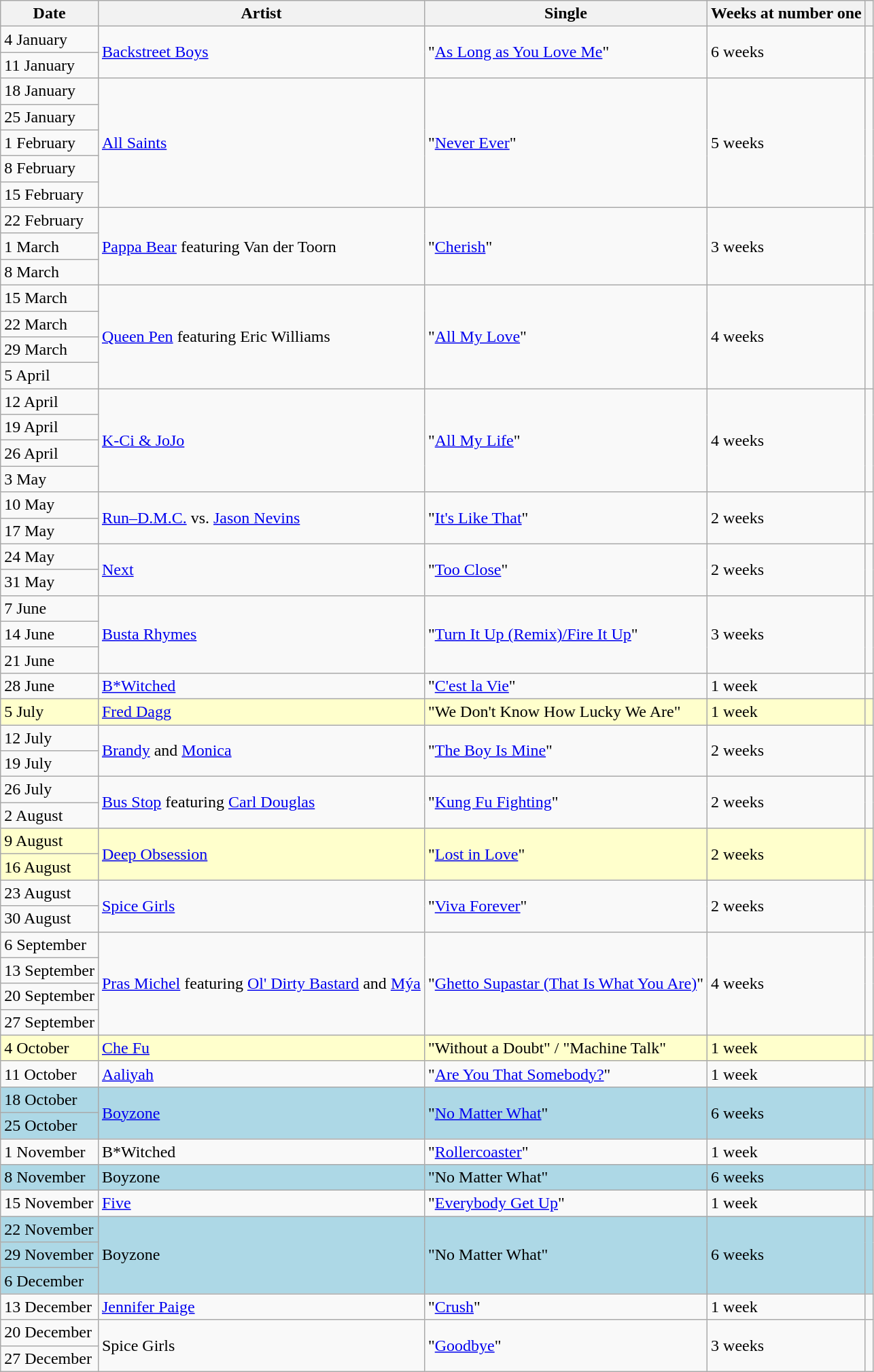<table class="wikitable">
<tr>
<th>Date</th>
<th>Artist</th>
<th>Single</th>
<th>Weeks at number one</th>
<th></th>
</tr>
<tr>
<td>4 January</td>
<td rowspan="2"><a href='#'>Backstreet Boys</a></td>
<td rowspan="2">"<a href='#'>As Long as You Love Me</a>"</td>
<td rowspan="2">6 weeks</td>
<td rowspan="2"></td>
</tr>
<tr>
<td>11 January</td>
</tr>
<tr>
<td>18 January</td>
<td rowspan="5"><a href='#'>All Saints</a></td>
<td rowspan="5">"<a href='#'>Never Ever</a>"</td>
<td rowspan="5">5 weeks</td>
<td rowspan="5"></td>
</tr>
<tr>
<td>25 January</td>
</tr>
<tr>
<td>1 February</td>
</tr>
<tr>
<td>8 February</td>
</tr>
<tr>
<td>15 February</td>
</tr>
<tr>
<td>22 February</td>
<td rowspan="3"><a href='#'>Pappa Bear</a> featuring Van der Toorn</td>
<td rowspan="3">"<a href='#'>Cherish</a>"</td>
<td rowspan="3">3 weeks</td>
<td rowspan="3"></td>
</tr>
<tr>
<td>1 March</td>
</tr>
<tr>
<td>8 March</td>
</tr>
<tr>
<td>15 March</td>
<td rowspan="4"><a href='#'>Queen Pen</a> featuring Eric Williams</td>
<td rowspan="4">"<a href='#'>All My Love</a>"</td>
<td rowspan="4">4 weeks</td>
<td rowspan="4"></td>
</tr>
<tr>
<td>22 March</td>
</tr>
<tr>
<td>29 March</td>
</tr>
<tr>
<td>5 April</td>
</tr>
<tr>
<td>12 April</td>
<td rowspan="4"><a href='#'>K-Ci & JoJo</a></td>
<td rowspan="4">"<a href='#'>All My Life</a>"</td>
<td rowspan="4">4 weeks</td>
<td rowspan="4"></td>
</tr>
<tr>
<td>19 April</td>
</tr>
<tr>
<td>26 April</td>
</tr>
<tr>
<td>3 May</td>
</tr>
<tr>
<td>10 May</td>
<td rowspan="2"><a href='#'>Run–D.M.C.</a> vs. <a href='#'>Jason Nevins</a></td>
<td rowspan="2">"<a href='#'>It's Like That</a>"</td>
<td rowspan="2">2 weeks</td>
<td rowspan="2"></td>
</tr>
<tr>
<td>17 May</td>
</tr>
<tr>
<td>24 May</td>
<td rowspan="2"><a href='#'>Next</a></td>
<td rowspan="2">"<a href='#'>Too Close</a>"</td>
<td rowspan="2">2 weeks</td>
<td rowspan="2"></td>
</tr>
<tr>
<td>31 May</td>
</tr>
<tr>
<td>7 June</td>
<td rowspan="3"><a href='#'>Busta Rhymes</a></td>
<td rowspan="3">"<a href='#'>Turn It Up (Remix)/Fire It Up</a>"</td>
<td rowspan="3">3 weeks</td>
<td rowspan="3"></td>
</tr>
<tr>
<td>14 June</td>
</tr>
<tr>
<td>21 June</td>
</tr>
<tr>
<td>28 June</td>
<td><a href='#'>B*Witched</a></td>
<td>"<a href='#'>C'est la Vie</a>"</td>
<td>1 week</td>
<td></td>
</tr>
<tr bgcolor="#FFFFCC">
<td>5 July</td>
<td><a href='#'>Fred Dagg</a></td>
<td>"We Don't Know How Lucky We Are"</td>
<td>1 week</td>
<td></td>
</tr>
<tr>
<td>12 July</td>
<td rowspan="2"><a href='#'>Brandy</a> and <a href='#'>Monica</a></td>
<td rowspan="2">"<a href='#'>The Boy Is Mine</a>"</td>
<td rowspan="2">2 weeks</td>
<td rowspan="2"></td>
</tr>
<tr>
<td>19 July</td>
</tr>
<tr>
<td>26 July</td>
<td rowspan="2"><a href='#'>Bus Stop</a> featuring <a href='#'>Carl Douglas</a></td>
<td rowspan="2">"<a href='#'>Kung Fu Fighting</a>"</td>
<td rowspan="2">2 weeks</td>
<td rowspan="2"></td>
</tr>
<tr>
<td>2 August</td>
</tr>
<tr bgcolor="#FFFFCC">
<td>9 August</td>
<td rowspan="2"><a href='#'>Deep Obsession</a></td>
<td rowspan="2">"<a href='#'>Lost in Love</a>"</td>
<td rowspan="2">2 weeks</td>
<td rowspan="2"></td>
</tr>
<tr bgcolor="#FFFFCC">
<td>16 August</td>
</tr>
<tr>
<td>23 August</td>
<td rowspan="2"><a href='#'>Spice Girls</a></td>
<td rowspan="2">"<a href='#'>Viva Forever</a>"</td>
<td rowspan="2">2 weeks</td>
<td rowspan="2"></td>
</tr>
<tr>
<td>30 August</td>
</tr>
<tr>
<td>6 September</td>
<td rowspan="4"><a href='#'>Pras Michel</a> featuring <a href='#'>Ol' Dirty Bastard</a> and <a href='#'>Mýa</a></td>
<td rowspan="4">"<a href='#'>Ghetto Supastar (That Is What You Are)</a>"</td>
<td rowspan="4">4 weeks</td>
<td rowspan="4"></td>
</tr>
<tr>
<td>13 September</td>
</tr>
<tr>
<td>20 September</td>
</tr>
<tr>
<td>27 September</td>
</tr>
<tr bgcolor="#FFFFCC">
<td>4 October</td>
<td><a href='#'>Che Fu</a></td>
<td>"Without a Doubt" / "Machine Talk"</td>
<td>1 week</td>
<td></td>
</tr>
<tr>
<td>11 October</td>
<td><a href='#'>Aaliyah</a></td>
<td>"<a href='#'>Are You That Somebody?</a>"</td>
<td>1 week</td>
<td></td>
</tr>
<tr bgcolor="lightblue">
<td>18 October</td>
<td rowspan="2"><a href='#'>Boyzone</a></td>
<td rowspan="2">"<a href='#'>No Matter What</a>"</td>
<td rowspan="2">6 weeks</td>
<td rowspan="2"></td>
</tr>
<tr bgcolor="lightblue">
<td>25 October</td>
</tr>
<tr>
<td>1 November</td>
<td>B*Witched</td>
<td>"<a href='#'>Rollercoaster</a>"</td>
<td>1 week</td>
<td></td>
</tr>
<tr bgcolor="lightblue">
<td>8 November</td>
<td>Boyzone</td>
<td>"No Matter What"</td>
<td>6 weeks</td>
<td></td>
</tr>
<tr>
<td>15 November</td>
<td><a href='#'>Five</a></td>
<td>"<a href='#'>Everybody Get Up</a>"</td>
<td>1 week</td>
<td></td>
</tr>
<tr bgcolor="lightblue">
<td>22 November</td>
<td rowspan="3">Boyzone</td>
<td rowspan="3">"No Matter What"</td>
<td rowspan="3">6 weeks</td>
<td rowspan="3"></td>
</tr>
<tr bgcolor="lightblue">
<td>29 November</td>
</tr>
<tr bgcolor="lightblue">
<td>6 December</td>
</tr>
<tr>
<td>13 December</td>
<td><a href='#'>Jennifer Paige</a></td>
<td>"<a href='#'>Crush</a>"</td>
<td>1 week</td>
<td></td>
</tr>
<tr>
<td>20 December</td>
<td rowspan="2">Spice Girls</td>
<td rowspan="2">"<a href='#'>Goodbye</a>"</td>
<td rowspan="2">3 weeks</td>
<td rowspan="2"></td>
</tr>
<tr>
<td>27 December</td>
</tr>
</table>
